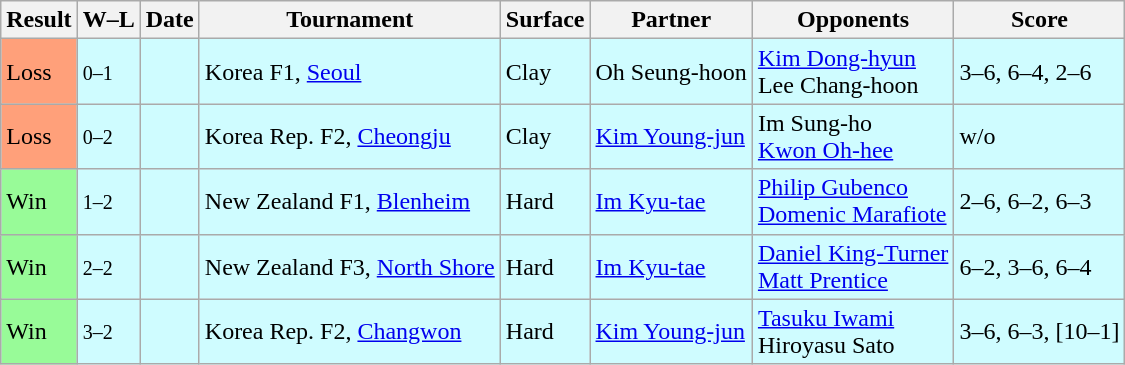<table class="sortable wikitable">
<tr>
<th>Result</th>
<th class="unsortable">W–L</th>
<th>Date</th>
<th>Tournament</th>
<th>Surface</th>
<th>Partner</th>
<th>Opponents</th>
<th class="unsortable">Score</th>
</tr>
<tr style="background:#cffcff;">
<td style="background:#ffa07a;">Loss</td>
<td><small>0–1</small></td>
<td></td>
<td>Korea F1, <a href='#'>Seoul</a></td>
<td>Clay</td>
<td> Oh Seung-hoon</td>
<td> <a href='#'>Kim Dong-hyun</a> <br>  Lee Chang-hoon</td>
<td>3–6, 6–4, 2–6</td>
</tr>
<tr style="background:#cffcff;">
<td style="background:#ffa07a;">Loss</td>
<td><small>0–2</small></td>
<td></td>
<td>Korea Rep. F2, <a href='#'>Cheongju</a></td>
<td>Clay</td>
<td> <a href='#'>Kim Young-jun</a></td>
<td> Im Sung-ho <br>  <a href='#'>Kwon Oh-hee</a></td>
<td>w/o</td>
</tr>
<tr style="background:#cffcff;">
<td style="background:#98fb98;">Win</td>
<td><small>1–2</small></td>
<td></td>
<td>New Zealand F1, <a href='#'>Blenheim</a></td>
<td>Hard</td>
<td> <a href='#'>Im Kyu-tae</a></td>
<td> <a href='#'>Philip Gubenco</a> <br>  <a href='#'>Domenic Marafiote</a></td>
<td>2–6, 6–2, 6–3</td>
</tr>
<tr style="background:#cffcff;">
<td style="background:#98fb98;">Win</td>
<td><small>2–2</small></td>
<td></td>
<td>New Zealand F3, <a href='#'>North Shore</a></td>
<td>Hard</td>
<td> <a href='#'>Im Kyu-tae</a></td>
<td> <a href='#'>Daniel King-Turner</a> <br>  <a href='#'>Matt Prentice</a></td>
<td>6–2, 3–6, 6–4</td>
</tr>
<tr style="background:#cffcff;">
<td style="background:#98fb98;">Win</td>
<td><small>3–2</small></td>
<td></td>
<td>Korea Rep. F2, <a href='#'>Changwon</a></td>
<td>Hard</td>
<td> <a href='#'>Kim Young-jun</a></td>
<td> <a href='#'>Tasuku Iwami</a> <br>  Hiroyasu Sato</td>
<td>3–6, 6–3, [10–1]</td>
</tr>
</table>
